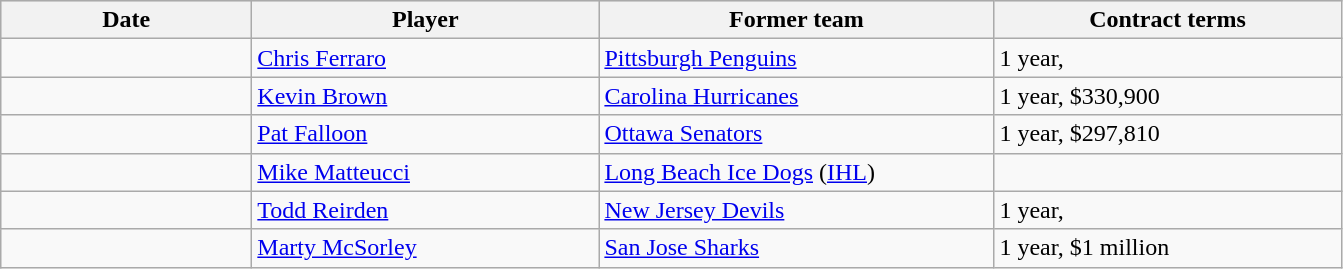<table class="wikitable">
<tr style="background:#ddd; text-align:center;">
<th style="width: 10em;">Date</th>
<th style="width: 14em;">Player</th>
<th style="width: 16em;">Former team</th>
<th style="width: 14em;">Contract terms</th>
</tr>
<tr>
<td></td>
<td><a href='#'>Chris Ferraro</a></td>
<td><a href='#'>Pittsburgh Penguins</a></td>
<td>1 year,</td>
</tr>
<tr>
<td></td>
<td><a href='#'>Kevin Brown</a></td>
<td><a href='#'>Carolina Hurricanes</a></td>
<td>1 year, $330,900</td>
</tr>
<tr>
<td></td>
<td><a href='#'>Pat Falloon</a></td>
<td><a href='#'>Ottawa Senators</a></td>
<td>1 year, $297,810</td>
</tr>
<tr>
<td></td>
<td><a href='#'>Mike Matteucci</a></td>
<td><a href='#'>Long Beach Ice Dogs</a> (<a href='#'>IHL</a>)</td>
<td></td>
</tr>
<tr>
<td></td>
<td><a href='#'>Todd Reirden</a></td>
<td><a href='#'>New Jersey Devils</a></td>
<td>1 year,</td>
</tr>
<tr>
<td></td>
<td><a href='#'>Marty McSorley</a></td>
<td><a href='#'>San Jose Sharks</a></td>
<td>1 year, $1 million</td>
</tr>
</table>
